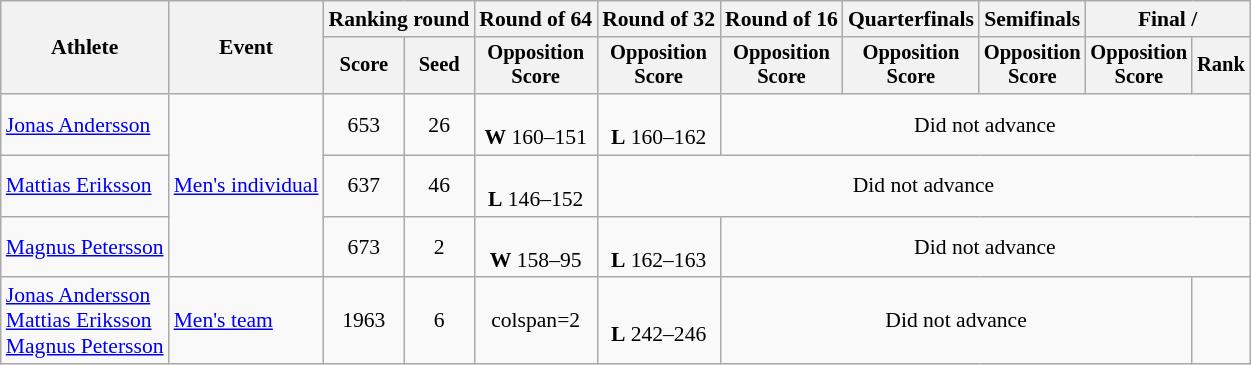<table class="wikitable" style="font-size:90%">
<tr>
<th rowspan="2">Athlete</th>
<th rowspan="2">Event</th>
<th colspan="2">Ranking round</th>
<th>Round of 64</th>
<th>Round of 32</th>
<th>Round of 16</th>
<th>Quarterfinals</th>
<th>Semifinals</th>
<th colspan="2">Final / </th>
</tr>
<tr style="font-size:95%">
<th>Score</th>
<th>Seed</th>
<th>Opposition<br>Score</th>
<th>Opposition<br>Score</th>
<th>Opposition<br>Score</th>
<th>Opposition<br>Score</th>
<th>Opposition<br>Score</th>
<th>Opposition<br>Score</th>
<th>Rank</th>
</tr>
<tr align=center>
<td align=left><a href='#'>Jonas Andersson</a></td>
<td align=left rowspan=3><a href='#'>Men's individual</a></td>
<td>653</td>
<td>26</td>
<td><br><strong>W</strong> 160–151</td>
<td><br><strong>L</strong> 160–162</td>
<td colspan=5>Did not advance</td>
</tr>
<tr align=center>
<td align=left><a href='#'>Mattias Eriksson</a></td>
<td>637</td>
<td>46</td>
<td><br><strong>L</strong> 146–152</td>
<td colspan=6>Did not advance</td>
</tr>
<tr align=center>
<td align=left><a href='#'>Magnus Petersson</a></td>
<td>673</td>
<td>2</td>
<td><br><strong>W</strong> 158–95</td>
<td><br><strong>L</strong> 162–163</td>
<td colspan=5>Did not advance</td>
</tr>
<tr align=center>
<td align=left><a href='#'>Jonas Andersson</a><br><a href='#'>Mattias Eriksson</a><br><a href='#'>Magnus Petersson</a></td>
<td align=left><a href='#'>Men's team</a></td>
<td>1963</td>
<td>6</td>
<td>colspan=2 </td>
<td><br><strong>L</strong> 242–246</td>
<td colspan=4>Did not advance</td>
</tr>
</table>
